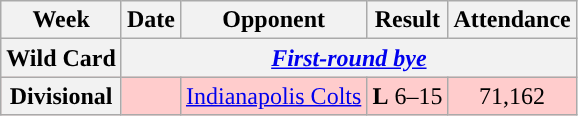<table class="wikitable" style="text-align:center">
<tr>
<th>Week</th>
<th>Date</th>
<th>Opponent</th>
<th>Result</th>
<th>Attendance</th>
</tr>
<tr>
<th>Wild Card</th>
<th colspan="5"><em><a href='#'>First-round bye</a></em></th>
</tr>
<tr bgcolor="#fcc">
<th>Divisional</th>
<td></td>
<td><a href='#'>Indianapolis Colts</a></td>
<td><strong>L</strong> 6–15</td>
<td>71,162</td>
</tr>
</table>
